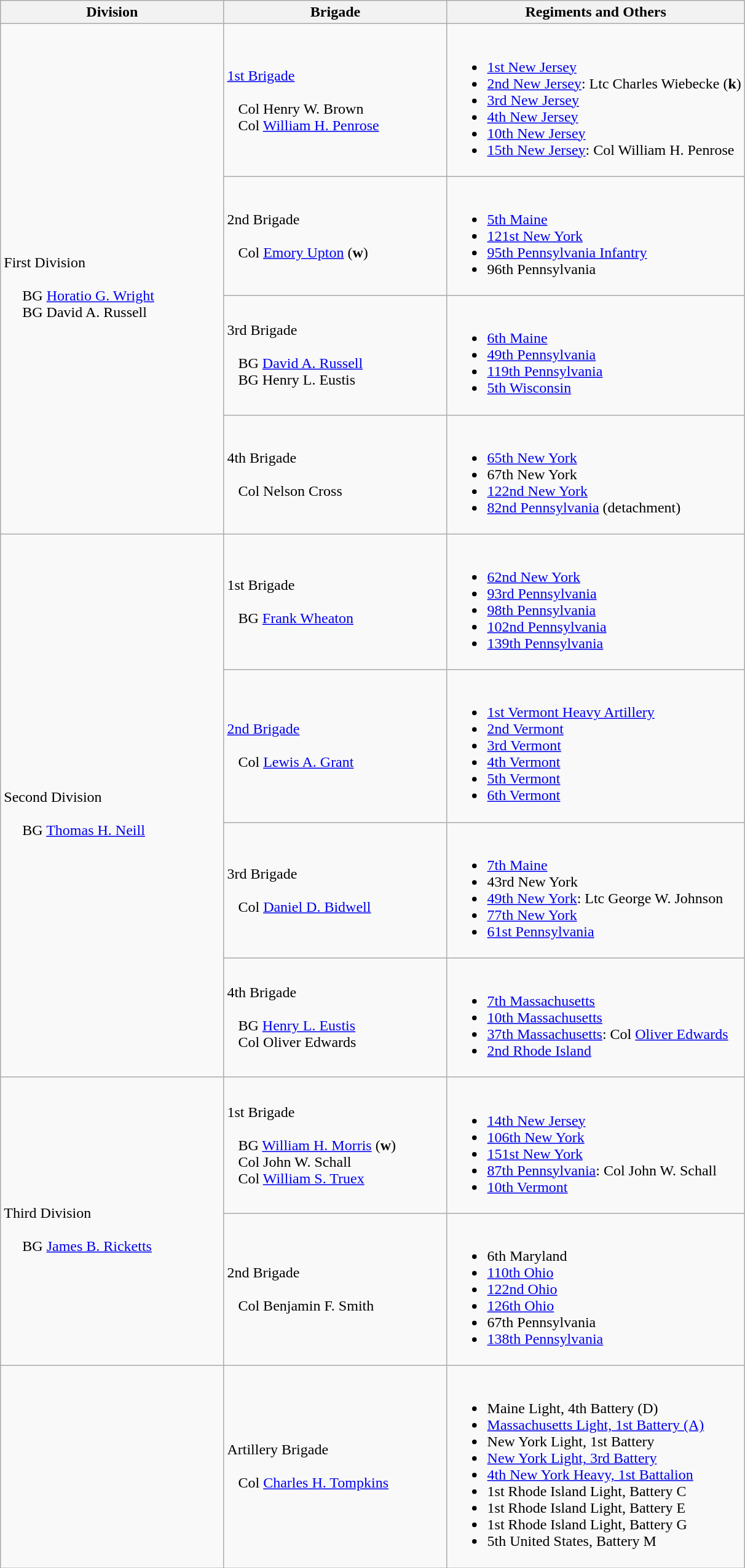<table class="wikitable">
<tr>
<th width=30%>Division</th>
<th width=30%>Brigade</th>
<th>Regiments and Others</th>
</tr>
<tr>
<td rowspan=4><br>First Division<br>
<br>    
BG <a href='#'>Horatio G. Wright</a>
<br>    
BG David A. Russell</td>
<td><a href='#'>1st Brigade</a><br><br>  
Col Henry W. Brown
<br>  
Col <a href='#'>William H. Penrose</a></td>
<td><br><ul><li><a href='#'>1st New Jersey</a></li><li><a href='#'>2nd New Jersey</a>: Ltc Charles Wiebecke (<strong>k</strong>)</li><li><a href='#'>3rd New Jersey</a></li><li><a href='#'>4th New Jersey</a></li><li><a href='#'>10th New Jersey</a></li><li><a href='#'>15th New Jersey</a>: Col William H. Penrose</li></ul></td>
</tr>
<tr>
<td>2nd Brigade<br><br>  
Col <a href='#'>Emory Upton</a> (<strong>w</strong>)</td>
<td><br><ul><li><a href='#'>5th Maine</a></li><li><a href='#'>121st New York</a></li><li><a href='#'>95th Pennsylvania Infantry</a></li><li>96th Pennsylvania</li></ul></td>
</tr>
<tr>
<td>3rd Brigade<br><br>  
BG <a href='#'>David A. Russell</a>
<br>  
BG Henry L. Eustis</td>
<td><br><ul><li><a href='#'>6th Maine</a></li><li><a href='#'>49th Pennsylvania</a></li><li><a href='#'>119th Pennsylvania</a></li><li><a href='#'>5th Wisconsin</a></li></ul></td>
</tr>
<tr>
<td>4th Brigade<br><br>  
Col Nelson Cross</td>
<td><br><ul><li><a href='#'>65th New York</a></li><li>67th New York</li><li><a href='#'>122nd New York</a></li><li><a href='#'>82nd Pennsylvania</a> (detachment)</li></ul></td>
</tr>
<tr>
<td rowspan=4><br>Second Division<br>
<br>    
BG <a href='#'>Thomas H. Neill</a></td>
<td>1st Brigade<br><br>  
BG <a href='#'>Frank Wheaton</a></td>
<td><br><ul><li><a href='#'>62nd New York</a></li><li><a href='#'>93rd Pennsylvania</a></li><li><a href='#'>98th Pennsylvania</a></li><li><a href='#'>102nd Pennsylvania</a></li><li><a href='#'>139th Pennsylvania</a></li></ul></td>
</tr>
<tr>
<td><a href='#'>2nd Brigade</a><br><br>  
Col <a href='#'>Lewis A. Grant</a></td>
<td><br><ul><li><a href='#'>1st Vermont Heavy Artillery</a></li><li><a href='#'>2nd Vermont</a></li><li><a href='#'>3rd Vermont</a></li><li><a href='#'>4th Vermont</a></li><li><a href='#'>5th Vermont</a></li><li><a href='#'>6th Vermont</a></li></ul></td>
</tr>
<tr>
<td>3rd Brigade<br><br>  
Col <a href='#'>Daniel D. Bidwell</a></td>
<td><br><ul><li><a href='#'>7th Maine</a></li><li>43rd New York</li><li><a href='#'>49th New York</a>: Ltc George W. Johnson</li><li><a href='#'>77th New York</a></li><li><a href='#'>61st Pennsylvania</a></li></ul></td>
</tr>
<tr>
<td>4th Brigade<br><br>  
BG <a href='#'>Henry L. Eustis</a>
<br>  
Col Oliver Edwards</td>
<td><br><ul><li><a href='#'>7th Massachusetts</a></li><li><a href='#'>10th Massachusetts</a></li><li><a href='#'>37th Massachusetts</a>: Col <a href='#'>Oliver Edwards</a></li><li><a href='#'>2nd Rhode Island</a></li></ul></td>
</tr>
<tr>
<td rowspan=2><br>Third Division<br>
<br>    
BG <a href='#'>James B. Ricketts</a></td>
<td>1st Brigade<br><br>  
BG <a href='#'>William H. Morris</a> (<strong>w</strong>)
<br>  
Col John W. Schall
<br>  
Col <a href='#'>William S. Truex</a></td>
<td><br><ul><li><a href='#'>14th New Jersey</a></li><li><a href='#'>106th New York</a></li><li><a href='#'>151st New York</a></li><li><a href='#'>87th Pennsylvania</a>: Col John W. Schall</li><li><a href='#'>10th Vermont</a></li></ul></td>
</tr>
<tr>
<td>2nd Brigade<br><br>  
Col Benjamin F. Smith</td>
<td><br><ul><li>6th Maryland</li><li><a href='#'>110th Ohio</a></li><li><a href='#'>122nd Ohio</a></li><li><a href='#'>126th Ohio</a></li><li>67th Pennsylvania</li><li><a href='#'>138th Pennsylvania</a></li></ul></td>
</tr>
<tr>
<td></td>
<td>Artillery Brigade<br><br>  
Col <a href='#'>Charles H. Tompkins</a></td>
<td><br><ul><li>Maine Light, 4th Battery (D)</li><li><a href='#'>Massachusetts Light, 1st Battery (A)</a></li><li>New York Light, 1st Battery</li><li><a href='#'>New York Light, 3rd Battery</a></li><li><a href='#'>4th New York Heavy, 1st Battalion</a></li><li>1st Rhode Island Light, Battery C</li><li>1st Rhode Island Light, Battery E</li><li>1st Rhode Island Light, Battery G</li><li>5th United States, Battery M</li></ul></td>
</tr>
</table>
